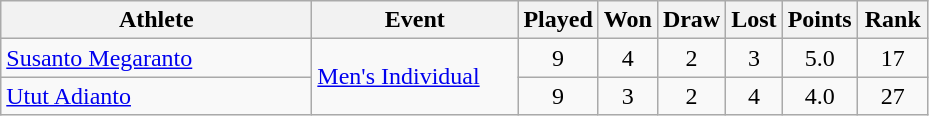<table class=wikitable style="text-align:center">
<tr>
<th width=200>Athlete</th>
<th width=130>Event</th>
<th width=30>Played</th>
<th width=30>Won</th>
<th width=30>Draw</th>
<th width=30>Lost</th>
<th width=30>Points</th>
<th width=40>Rank</th>
</tr>
<tr>
<td style="text-align:left"><a href='#'>Susanto Megaranto</a></td>
<td align="left" rowspan=2><a href='#'>Men's Individual</a></td>
<td>9</td>
<td>4</td>
<td>2</td>
<td>3</td>
<td>5.0</td>
<td>17</td>
</tr>
<tr>
<td style="text-align:left"><a href='#'>Utut Adianto</a></td>
<td>9</td>
<td>3</td>
<td>2</td>
<td>4</td>
<td>4.0</td>
<td>27</td>
</tr>
</table>
